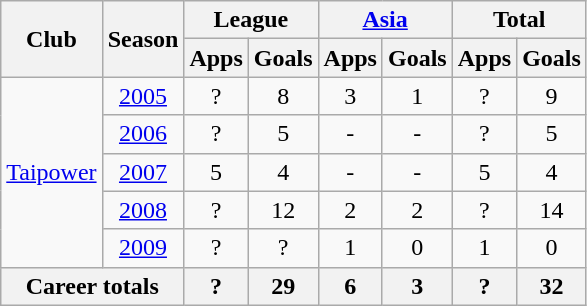<table class="wikitable" style="text-align: center;">
<tr>
<th rowspan="2">Club</th>
<th rowspan="2">Season</th>
<th colspan="2">League</th>
<th colspan="2"><a href='#'>Asia</a></th>
<th colspan="2">Total</th>
</tr>
<tr>
<th>Apps</th>
<th>Goals</th>
<th>Apps</th>
<th>Goals</th>
<th>Apps</th>
<th>Goals</th>
</tr>
<tr>
<td style="text-align: left;" rowspan="5"><a href='#'>Taipower</a></td>
<td><a href='#'>2005</a></td>
<td>?</td>
<td>8</td>
<td>3</td>
<td>1</td>
<td>?</td>
<td>9</td>
</tr>
<tr>
<td><a href='#'>2006</a></td>
<td>?</td>
<td>5</td>
<td>-</td>
<td>-</td>
<td>?</td>
<td>5</td>
</tr>
<tr>
<td><a href='#'>2007</a></td>
<td>5</td>
<td>4</td>
<td>-</td>
<td>-</td>
<td>5</td>
<td>4</td>
</tr>
<tr>
<td><a href='#'>2008</a></td>
<td>?</td>
<td>12</td>
<td>2</td>
<td>2</td>
<td>?</td>
<td>14</td>
</tr>
<tr>
<td><a href='#'>2009</a></td>
<td>?</td>
<td>?</td>
<td>1</td>
<td>0</td>
<td>1</td>
<td>0</td>
</tr>
<tr>
<th colspan="2">Career totals</th>
<th>?</th>
<th>29</th>
<th>6</th>
<th>3</th>
<th>?</th>
<th>32</th>
</tr>
</table>
